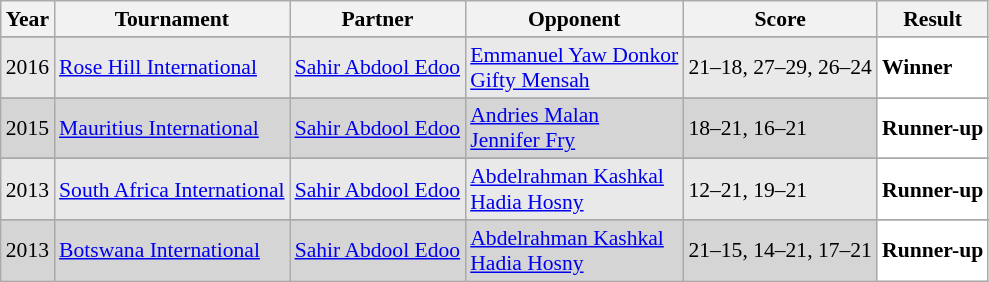<table class="sortable wikitable" style="font-size: 90%;">
<tr>
<th>Year</th>
<th>Tournament</th>
<th>Partner</th>
<th>Opponent</th>
<th>Score</th>
<th>Result</th>
</tr>
<tr>
</tr>
<tr style="background:#E9E9E9">
<td align="center">2016</td>
<td align="left"><a href='#'>Rose Hill International</a></td>
<td align="left"> <a href='#'>Sahir Abdool Edoo</a></td>
<td align="left"> <a href='#'>Emmanuel Yaw Donkor</a><br> <a href='#'>Gifty Mensah</a></td>
<td align="left">21–18, 27–29, 26–24</td>
<td style="text-align:left; background:white"> <strong>Winner</strong></td>
</tr>
<tr>
</tr>
<tr style="background:#D5D5D5">
<td align="center">2015</td>
<td align="left"><a href='#'>Mauritius International</a></td>
<td align="left"> <a href='#'>Sahir Abdool Edoo</a></td>
<td align="left"> <a href='#'>Andries Malan</a><br> <a href='#'>Jennifer Fry</a></td>
<td align="left">18–21, 16–21</td>
<td style="text-align:left; background:white"> <strong>Runner-up</strong></td>
</tr>
<tr>
</tr>
<tr style="background:#E9E9E9">
<td align="center">2013</td>
<td align="left"><a href='#'>South Africa International</a></td>
<td align="left"> <a href='#'>Sahir Abdool Edoo</a></td>
<td align="left"> <a href='#'>Abdelrahman Kashkal</a><br> <a href='#'>Hadia Hosny</a></td>
<td align="left">12–21, 19–21</td>
<td style="text-align:left; background:white"> <strong>Runner-up</strong></td>
</tr>
<tr>
</tr>
<tr style="background:#D5D5D5">
<td align="center">2013</td>
<td align="left"><a href='#'>Botswana International</a></td>
<td align="left"> <a href='#'>Sahir Abdool Edoo</a></td>
<td align="left"> <a href='#'>Abdelrahman Kashkal</a><br> <a href='#'>Hadia Hosny</a></td>
<td align="left">21–15, 14–21, 17–21</td>
<td style="text-align:left; background:white"> <strong>Runner-up</strong></td>
</tr>
</table>
